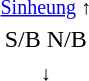<table style="text-align:center;">
<tr>
<td><small> <a href='#'>Sinheung</a> ↑ </small></td>
</tr>
<tr>
<td><span>S/B</span>   <span>N/B</span></td>
</tr>
<tr>
<td><small> ↓  </small></td>
</tr>
</table>
